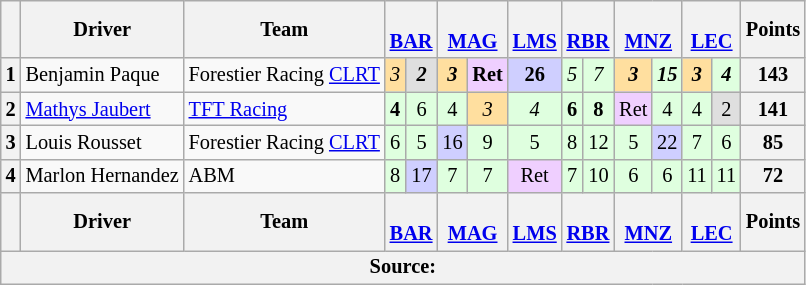<table class="wikitable" style="font-size:85%; text-align:center">
<tr>
<th></th>
<th>Driver</th>
<th>Team</th>
<th colspan="2"><br><a href='#'>BAR</a></th>
<th colspan="2"><br><a href='#'>MAG</a></th>
<th><br><a href='#'>LMS</a></th>
<th colspan="2"><br><a href='#'>RBR</a></th>
<th colspan="2"><br><a href='#'>MNZ</a></th>
<th colspan="2"><br><a href='#'>LEC</a></th>
<th>Points</th>
</tr>
<tr>
<th>1</th>
<td align="left"> Benjamin Paque</td>
<td align="left"> Forestier Racing <a href='#'>CLRT</a></td>
<td style="background:#ffdf9f"><em>3</em></td>
<td style="background:#dfdfdf"><strong><em>2</em></strong></td>
<td style="background:#ffdf9f"><strong><em>3</em></strong></td>
<td style="background:#efcfff"><strong>Ret</strong></td>
<td style="background:#cfcfff"><strong>26</strong></td>
<td style="background:#dfffdf"><em>5</em></td>
<td style="background:#dfffdf"><em>7</em></td>
<td style="background:#ffdf9f"><strong><em>3</em></strong></td>
<td style="background:#dfffdf"><strong><em>15</em></strong></td>
<td style="background:#ffdf9f"><strong><em>3</em></strong></td>
<td style="background:#dfffdf"><strong><em>4</em></strong></td>
<th>143</th>
</tr>
<tr>
<th>2</th>
<td align="left"> <a href='#'>Mathys Jaubert</a></td>
<td align="left"> <a href='#'>TFT Racing</a></td>
<td style="background:#dfffdf"><strong>4</strong></td>
<td style="background:#dfffdf">6</td>
<td style="background:#dfffdf">4</td>
<td style="background:#ffdf9f"><em>3</em></td>
<td style="background:#dfffdf"><em>4</em></td>
<td style="background:#dfffdf"><strong>6</strong></td>
<td style="background:#dfffdf"><strong>8</strong></td>
<td style="background:#efcfff">Ret</td>
<td style="background:#dfffdf">4</td>
<td style="background:#dfffdf">4</td>
<td style="background:#dfdfdf">2</td>
<th>141</th>
</tr>
<tr>
<th>3</th>
<td align="left"> Louis Rousset</td>
<td align="left"> Forestier Racing <a href='#'>CLRT</a></td>
<td style="background:#dfffdf">6</td>
<td style="background:#dfffdf">5</td>
<td style="background:#cfcfff">16</td>
<td style="background:#dfffdf">9</td>
<td style="background:#dfffdf">5</td>
<td style="background:#dfffdf">8</td>
<td style="background:#dfffdf">12</td>
<td style="background:#dfffdf">5</td>
<td style="background:#cfcfff">22</td>
<td style="background:#dfffdf">7</td>
<td style="background:#dfffdf">6</td>
<th>85</th>
</tr>
<tr>
<th>4</th>
<td align="left"> Marlon Hernandez</td>
<td align="left"> ABM</td>
<td style="background:#dfffdf">8</td>
<td style="background:#cfcfff">17</td>
<td style="background:#dfffdf">7</td>
<td style="background:#dfffdf">7</td>
<td style="background:#efcfff">Ret</td>
<td style="background:#dfffdf">7</td>
<td style="background:#dfffdf">10</td>
<td style="background:#dfffdf">6</td>
<td style="background:#dfffdf">6</td>
<td style="background:#dfffdf">11</td>
<td style="background:#dfffdf">11</td>
<th>72</th>
</tr>
<tr>
<th></th>
<th>Driver</th>
<th>Team</th>
<th colspan="2"><br><a href='#'>BAR</a></th>
<th colspan="2"><br><a href='#'>MAG</a></th>
<th><br><a href='#'>LMS</a></th>
<th colspan="2"><br><a href='#'>RBR</a></th>
<th colspan="2"><br><a href='#'>MNZ</a></th>
<th colspan="2"><br><a href='#'>LEC</a></th>
<th>Points</th>
</tr>
<tr>
<th colspan="15">Source:</th>
</tr>
</table>
